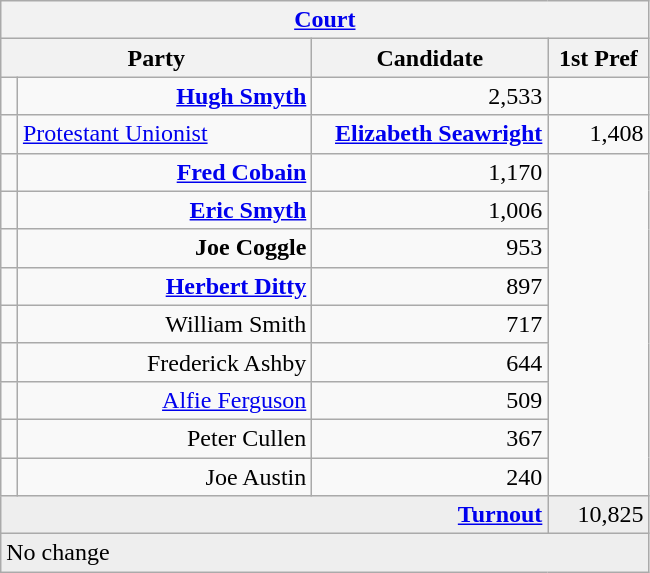<table class="wikitable">
<tr>
<th colspan="4" align="center"><a href='#'>Court</a></th>
</tr>
<tr>
<th colspan="2" align="center" width=200>Party</th>
<th width=150>Candidate</th>
<th width=60>1st Pref</th>
</tr>
<tr>
<td></td>
<td align="right"><strong><a href='#'>Hugh Smyth</a></strong></td>
<td align="right">2,533</td>
</tr>
<tr>
<td bgcolor=></td>
<td><a href='#'>Protestant Unionist</a></td>
<td align="right"><strong><a href='#'>Elizabeth Seawright</a></strong></td>
<td align="right">1,408</td>
</tr>
<tr>
<td></td>
<td align="right"><strong><a href='#'>Fred Cobain</a></strong></td>
<td align="right">1,170</td>
</tr>
<tr>
<td></td>
<td align="right"><strong><a href='#'>Eric Smyth</a></strong></td>
<td align="right">1,006</td>
</tr>
<tr>
<td></td>
<td align="right"><strong>Joe Coggle</strong></td>
<td align="right">953</td>
</tr>
<tr>
<td></td>
<td align="right"><strong><a href='#'>Herbert Ditty</a></strong></td>
<td align="right">897</td>
</tr>
<tr>
<td></td>
<td align="right">William Smith</td>
<td align="right">717</td>
</tr>
<tr>
<td></td>
<td align="right">Frederick Ashby</td>
<td align="right">644</td>
</tr>
<tr>
<td></td>
<td align="right"><a href='#'>Alfie Ferguson</a></td>
<td align="right">509</td>
</tr>
<tr>
<td></td>
<td align="right">Peter Cullen</td>
<td align="right">367</td>
</tr>
<tr>
<td></td>
<td align="right">Joe Austin</td>
<td align="right">240</td>
</tr>
<tr bgcolor="EEEEEE">
<td colspan=3 align="right"><strong><a href='#'>Turnout</a></strong></td>
<td align="right">10,825</td>
</tr>
<tr bgcolor="EEEEEE">
<td colspan=4>No change</td>
</tr>
</table>
